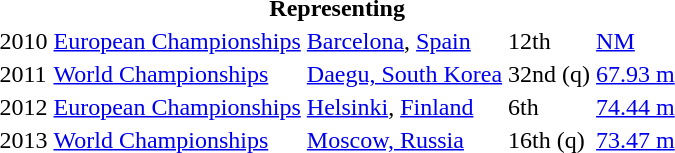<table>
<tr>
<th colspan="5">Representing </th>
</tr>
<tr>
<td>2010</td>
<td><a href='#'>European Championships</a></td>
<td><a href='#'>Barcelona</a>, <a href='#'>Spain</a></td>
<td>12th</td>
<td><a href='#'>NM</a></td>
</tr>
<tr>
<td>2011</td>
<td><a href='#'>World Championships</a></td>
<td><a href='#'>Daegu, South Korea</a></td>
<td>32nd (q)</td>
<td><a href='#'>67.93 m</a></td>
</tr>
<tr>
<td>2012</td>
<td><a href='#'>European Championships</a></td>
<td><a href='#'>Helsinki</a>, <a href='#'>Finland</a></td>
<td>6th</td>
<td><a href='#'>74.44 m</a></td>
</tr>
<tr>
<td>2013</td>
<td><a href='#'>World Championships</a></td>
<td><a href='#'>Moscow, Russia</a></td>
<td>16th (q)</td>
<td><a href='#'>73.47 m</a></td>
</tr>
</table>
